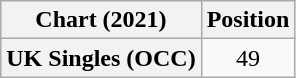<table class="wikitable plainrowheaders" style="text-align:center">
<tr>
<th scope="col">Chart (2021)</th>
<th scope="col">Position</th>
</tr>
<tr>
<th scope="row">UK Singles (OCC)</th>
<td>49</td>
</tr>
</table>
